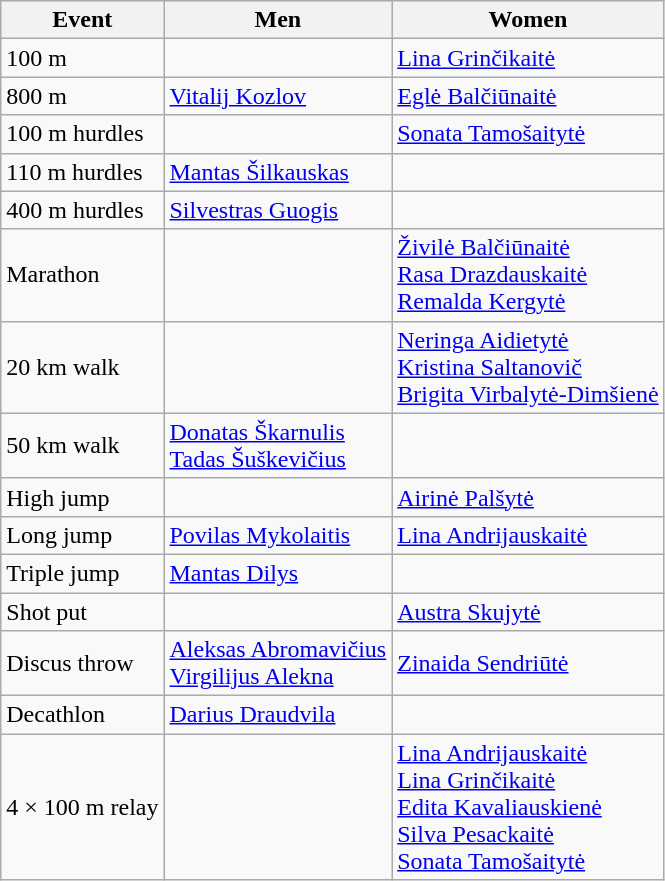<table class=wikitable style="font-size:100%">
<tr>
<th>Event</th>
<th>Men</th>
<th>Women</th>
</tr>
<tr>
<td>100 m</td>
<td></td>
<td><a href='#'>Lina Grinčikaitė</a></td>
</tr>
<tr>
<td>800 m</td>
<td><a href='#'>Vitalij Kozlov</a></td>
<td><a href='#'>Eglė Balčiūnaitė</a></td>
</tr>
<tr>
<td>100 m hurdles</td>
<td></td>
<td><a href='#'>Sonata Tamošaitytė</a></td>
</tr>
<tr>
<td>110 m hurdles</td>
<td><a href='#'>Mantas Šilkauskas</a></td>
<td></td>
</tr>
<tr>
<td>400 m hurdles</td>
<td><a href='#'>Silvestras Guogis</a></td>
<td></td>
</tr>
<tr>
<td>Marathon</td>
<td></td>
<td><a href='#'>Živilė Balčiūnaitė</a> <br> <a href='#'>Rasa Drazdauskaitė</a> <br> <a href='#'>Remalda Kergytė</a></td>
</tr>
<tr>
<td>20 km walk</td>
<td></td>
<td><a href='#'>Neringa Aidietytė</a> <br> <a href='#'>Kristina Saltanovič</a> <br> <a href='#'>Brigita Virbalytė-Dimšienė</a></td>
</tr>
<tr>
<td>50 km walk</td>
<td><a href='#'>Donatas Škarnulis</a> <br> <a href='#'>Tadas Šuškevičius</a></td>
</tr>
<tr>
<td>High jump</td>
<td></td>
<td><a href='#'>Airinė Palšytė</a></td>
</tr>
<tr>
<td>Long jump</td>
<td><a href='#'>Povilas Mykolaitis</a></td>
<td><a href='#'>Lina Andrijauskaitė</a></td>
</tr>
<tr>
<td>Triple jump</td>
<td><a href='#'>Mantas Dilys</a></td>
<td></td>
</tr>
<tr>
<td>Shot put</td>
<td></td>
<td><a href='#'>Austra Skujytė</a></td>
</tr>
<tr>
<td>Discus throw</td>
<td><a href='#'>Aleksas Abromavičius</a> <br> <a href='#'>Virgilijus Alekna</a></td>
<td><a href='#'>Zinaida Sendriūtė</a></td>
</tr>
<tr>
<td>Decathlon</td>
<td><a href='#'>Darius Draudvila</a></td>
</tr>
<tr>
<td>4 × 100 m relay</td>
<td></td>
<td><a href='#'>Lina Andrijauskaitė</a> <br> <a href='#'>Lina Grinčikaitė</a> <br> <a href='#'>Edita Kavaliauskienė</a> <br> <a href='#'>Silva Pesackaitė</a> <br> <a href='#'>Sonata Tamošaitytė</a></td>
</tr>
</table>
